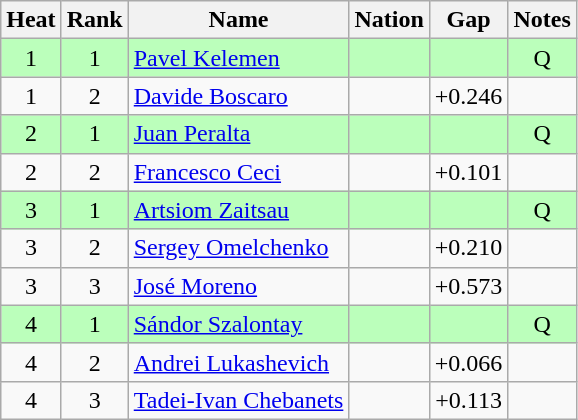<table class="wikitable sortable" style="text-align:center">
<tr>
<th>Heat</th>
<th>Rank</th>
<th>Name</th>
<th>Nation</th>
<th>Gap</th>
<th>Notes</th>
</tr>
<tr bgcolor=bbffbb>
<td>1</td>
<td>1</td>
<td align=left><a href='#'>Pavel Kelemen</a></td>
<td align=left></td>
<td></td>
<td>Q</td>
</tr>
<tr>
<td>1</td>
<td>2</td>
<td align=left><a href='#'>Davide Boscaro</a></td>
<td align=left></td>
<td>+0.246</td>
<td></td>
</tr>
<tr bgcolor=bbffbb>
<td>2</td>
<td>1</td>
<td align=left><a href='#'>Juan Peralta</a></td>
<td align=left></td>
<td></td>
<td>Q</td>
</tr>
<tr>
<td>2</td>
<td>2</td>
<td align=left><a href='#'>Francesco Ceci</a></td>
<td align=left></td>
<td>+0.101</td>
<td></td>
</tr>
<tr bgcolor=bbffbb>
<td>3</td>
<td>1</td>
<td align=left><a href='#'>Artsiom Zaitsau</a></td>
<td align=left></td>
<td></td>
<td>Q</td>
</tr>
<tr>
<td>3</td>
<td>2</td>
<td align=left><a href='#'>Sergey Omelchenko</a></td>
<td align=left></td>
<td>+0.210</td>
<td></td>
</tr>
<tr>
<td>3</td>
<td>3</td>
<td align=left><a href='#'>José Moreno</a></td>
<td align=left></td>
<td>+0.573</td>
<td></td>
</tr>
<tr bgcolor=bbffbb>
<td>4</td>
<td>1</td>
<td align=left><a href='#'>Sándor Szalontay</a></td>
<td align=left></td>
<td></td>
<td>Q</td>
</tr>
<tr>
<td>4</td>
<td>2</td>
<td align=left><a href='#'>Andrei Lukashevich</a></td>
<td align=left></td>
<td>+0.066</td>
<td></td>
</tr>
<tr>
<td>4</td>
<td>3</td>
<td align=left><a href='#'>Tadei-Ivan Chebanets</a></td>
<td align=left></td>
<td>+0.113</td>
<td></td>
</tr>
</table>
